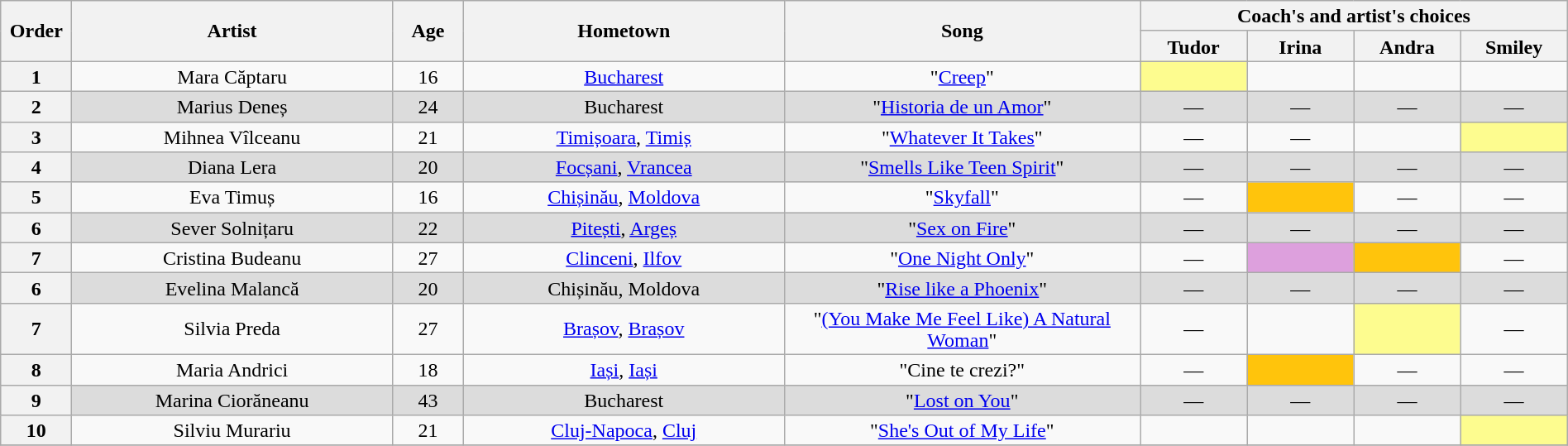<table class="wikitable" style="text-align:center; line-height:17px; width:100%;">
<tr>
<th scope="col" rowspan="2" style="width:04%;">Order</th>
<th scope="col" rowspan="2" style="width:18%;">Artist</th>
<th scope="col" rowspan="2" style="width:04%;">Age</th>
<th scope="col" rowspan="2" style="width:18%;">Hometown</th>
<th scope="col" rowspan="2" style="width:20%;">Song</th>
<th scope="col" colspan="4" style="width:24%;">Coach's and artist's choices</th>
</tr>
<tr>
<th style="width:06%;">Tudor</th>
<th style="width:06%;">Irina</th>
<th style="width:06%;">Andra</th>
<th style="width:06%;">Smiley</th>
</tr>
<tr>
<th>1</th>
<td>Mara Căptaru</td>
<td>16</td>
<td><a href='#'>Bucharest</a></td>
<td>"<a href='#'>Creep</a>"</td>
<td style="background:#FDFC8F;"></td>
<td></td>
<td></td>
<td></td>
</tr>
<tr style="background:#DCDCDC;">
<th>2</th>
<td>Marius Deneș</td>
<td>24</td>
<td>Bucharest</td>
<td>"<a href='#'>Historia de un Amor</a>"</td>
<td>—</td>
<td>—</td>
<td>—</td>
<td>—</td>
</tr>
<tr>
<th>3</th>
<td>Mihnea Vîlceanu</td>
<td>21</td>
<td><a href='#'>Timișoara</a>, <a href='#'>Timiș</a></td>
<td>"<a href='#'>Whatever It Takes</a>"</td>
<td>—</td>
<td>—</td>
<td></td>
<td style="background:#FDFC8F;"></td>
</tr>
<tr style="background:#DCDCDC;">
<th>4</th>
<td>Diana Lera</td>
<td>20</td>
<td><a href='#'>Focșani</a>, <a href='#'>Vrancea</a></td>
<td>"<a href='#'>Smells Like Teen Spirit</a>"</td>
<td>—</td>
<td>—</td>
<td>—</td>
<td>—</td>
</tr>
<tr>
<th>5</th>
<td>Eva Timuș</td>
<td>16</td>
<td><a href='#'>Chișinău</a>, <a href='#'>Moldova</a></td>
<td>"<a href='#'>Skyfall</a>"</td>
<td>—</td>
<td style="background:#FFC40C;"></td>
<td>—</td>
<td>—</td>
</tr>
<tr style="background:#DCDCDC;">
<th>6</th>
<td>Sever Solnițaru</td>
<td>22</td>
<td><a href='#'>Pitești</a>, <a href='#'>Argeș</a></td>
<td>"<a href='#'>Sex on Fire</a>"</td>
<td>—</td>
<td>—</td>
<td>—</td>
<td>—</td>
</tr>
<tr>
<th>7</th>
<td>Cristina Budeanu</td>
<td>27</td>
<td><a href='#'>Clinceni</a>, <a href='#'>Ilfov</a></td>
<td>"<a href='#'>One Night Only</a>"</td>
<td>—</td>
<td bgcolor="#dda0dd"><strong></strong></td>
<td style="background:#FFC40C;"></td>
<td>—</td>
</tr>
<tr style="background:#DCDCDC;">
<th>6</th>
<td>Evelina Malancă</td>
<td>20</td>
<td>Chișinău, Moldova</td>
<td>"<a href='#'>Rise like a Phoenix</a>"</td>
<td>—</td>
<td>—</td>
<td>—</td>
<td>—</td>
</tr>
<tr>
<th>7</th>
<td>Silvia Preda</td>
<td>27</td>
<td><a href='#'>Brașov</a>, <a href='#'>Brașov</a></td>
<td>"<a href='#'>(You Make Me Feel Like) A Natural Woman</a>"</td>
<td>—</td>
<td></td>
<td style="background:#FDFC8F;"></td>
<td>—</td>
</tr>
<tr>
<th>8</th>
<td>Maria Andrici</td>
<td>18</td>
<td><a href='#'>Iași</a>, <a href='#'>Iași</a></td>
<td>"Cine te crezi?"</td>
<td>—</td>
<td style="background:#FFC40C;"></td>
<td>—</td>
<td>—</td>
</tr>
<tr style="background:#DCDCDC;">
<th>9</th>
<td>Marina Ciorăneanu</td>
<td>43</td>
<td>Bucharest</td>
<td>"<a href='#'>Lost on You</a>"</td>
<td>—</td>
<td>—</td>
<td>—</td>
<td>—</td>
</tr>
<tr>
<th>10</th>
<td>Silviu Murariu</td>
<td>21</td>
<td><a href='#'>Cluj-Napoca</a>, <a href='#'>Cluj</a></td>
<td>"<a href='#'>She's Out of My Life</a>"</td>
<td></td>
<td></td>
<td></td>
<td style="background:#FDFC8F;"></td>
</tr>
<tr>
</tr>
</table>
